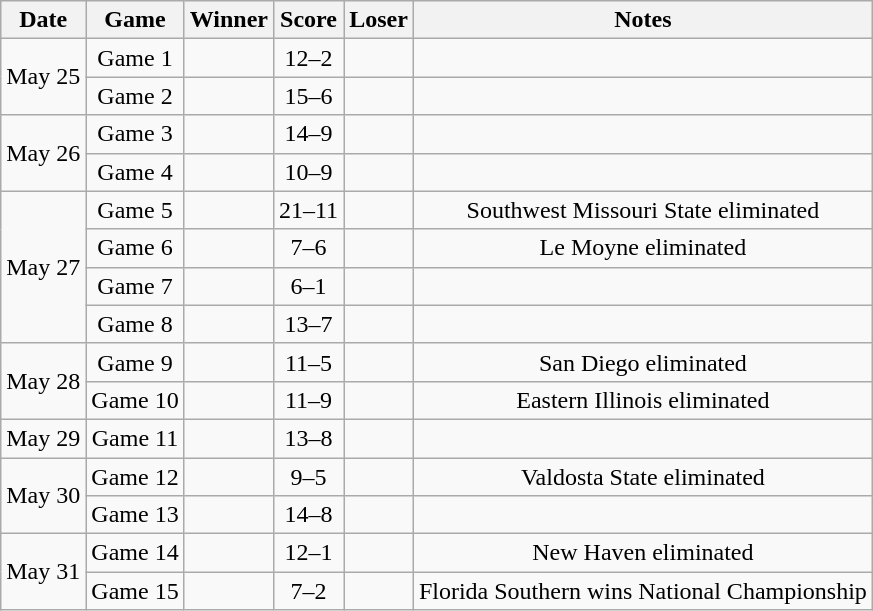<table class="wikitable">
<tr style="text-align:center; background:#f2f2f2;">
<th>Date</th>
<th>Game</th>
<th>Winner</th>
<th>Score</th>
<th>Loser</th>
<th>Notes</th>
</tr>
<tr align=center>
<td rowspan=2>May 25</td>
<td>Game 1</td>
<td></td>
<td>12–2</td>
<td></td>
<td></td>
</tr>
<tr align=center>
<td>Game 2</td>
<td></td>
<td>15–6</td>
<td></td>
<td></td>
</tr>
<tr align=center>
<td rowspan=2>May 26</td>
<td>Game 3</td>
<td></td>
<td>14–9</td>
<td></td>
<td></td>
</tr>
<tr align=center>
<td>Game 4</td>
<td></td>
<td>10–9</td>
<td></td>
<td></td>
</tr>
<tr align=center>
<td rowspan=4>May 27</td>
<td>Game 5</td>
<td></td>
<td>21–11</td>
<td></td>
<td>Southwest Missouri State eliminated</td>
</tr>
<tr align=center>
<td>Game 6</td>
<td></td>
<td>7–6</td>
<td></td>
<td>Le Moyne eliminated</td>
</tr>
<tr align=center>
<td>Game 7</td>
<td></td>
<td>6–1</td>
<td></td>
<td></td>
</tr>
<tr align=center>
<td>Game 8</td>
<td></td>
<td>13–7</td>
<td></td>
<td></td>
</tr>
<tr align=center>
<td rowspan=2>May 28</td>
<td>Game 9</td>
<td></td>
<td>11–5</td>
<td></td>
<td>San Diego eliminated</td>
</tr>
<tr align=center>
<td>Game 10</td>
<td></td>
<td>11–9</td>
<td></td>
<td>Eastern Illinois eliminated</td>
</tr>
<tr align=center>
<td>May 29</td>
<td>Game 11</td>
<td></td>
<td>13–8</td>
<td></td>
<td></td>
</tr>
<tr align=center>
<td rowspan=2>May 30</td>
<td>Game 12</td>
<td></td>
<td>9–5</td>
<td></td>
<td>Valdosta State eliminated</td>
</tr>
<tr align=center>
<td>Game 13</td>
<td></td>
<td>14–8</td>
<td></td>
<td></td>
</tr>
<tr align=center>
<td rowspan=2>May 31</td>
<td>Game 14</td>
<td></td>
<td>12–1</td>
<td></td>
<td>New Haven eliminated</td>
</tr>
<tr align=center>
<td>Game 15</td>
<td></td>
<td>7–2</td>
<td></td>
<td>Florida Southern wins National Championship</td>
</tr>
</table>
